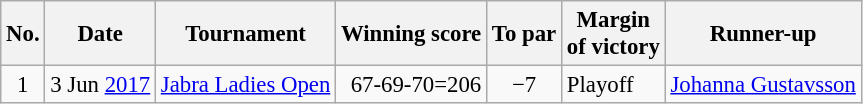<table class="wikitable" style="font-size:95%;">
<tr>
<th>No.</th>
<th>Date</th>
<th>Tournament</th>
<th>Winning score</th>
<th>To par</th>
<th>Margin<br>of victory</th>
<th>Runner-up</th>
</tr>
<tr>
<td align=center>1</td>
<td align=right>3 Jun <a href='#'>2017</a></td>
<td><a href='#'>Jabra Ladies Open</a></td>
<td align=right>67-69-70=206</td>
<td align=center>−7</td>
<td>Playoff</td>
<td> <a href='#'>Johanna Gustavsson</a></td>
</tr>
</table>
